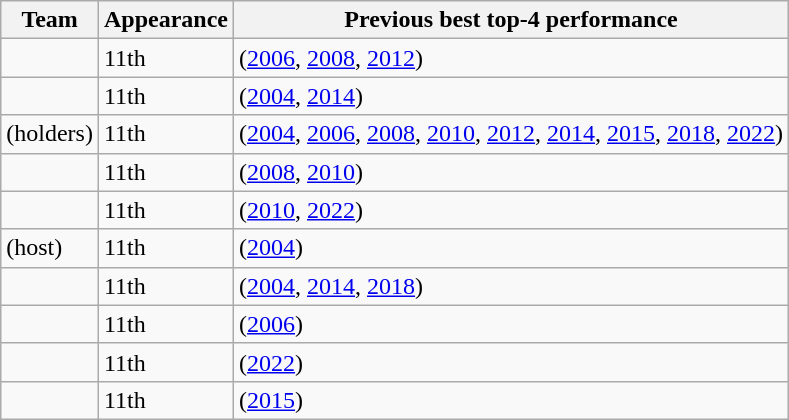<table class="wikitable sortable" style="text-align: left;">
<tr>
<th>Team</th>
<th data-sort-type="number">Appearance</th>
<th>Previous best top-4 performance</th>
</tr>
<tr>
<td></td>
<td>11th</td>
<td> (<a href='#'>2006</a>, <a href='#'>2008</a>, <a href='#'>2012</a>)</td>
</tr>
<tr>
<td></td>
<td>11th</td>
<td> (<a href='#'>2004</a>, <a href='#'>2014</a>)</td>
</tr>
<tr>
<td> (holders)</td>
<td>11th</td>
<td> (<a href='#'>2004</a>, <a href='#'>2006</a>, <a href='#'>2008</a>, <a href='#'>2010</a>, <a href='#'>2012</a>, <a href='#'>2014</a>, <a href='#'>2015</a>, <a href='#'>2018</a>, <a href='#'>2022</a>)</td>
</tr>
<tr>
<td></td>
<td>11th</td>
<td> (<a href='#'>2008</a>, <a href='#'>2010</a>)</td>
</tr>
<tr>
<td></td>
<td>11th</td>
<td> (<a href='#'>2010</a>, <a href='#'>2022</a>)</td>
</tr>
<tr>
<td> (host)</td>
<td>11th</td>
<td> (<a href='#'>2004</a>)</td>
</tr>
<tr>
<td></td>
<td>11th</td>
<td> (<a href='#'>2004</a>, <a href='#'>2014</a>, <a href='#'>2018</a>)</td>
</tr>
<tr>
<td></td>
<td>11th</td>
<td> (<a href='#'>2006</a>)</td>
</tr>
<tr>
<td></td>
<td>11th</td>
<td> (<a href='#'>2022</a>)</td>
</tr>
<tr>
<td></td>
<td>11th</td>
<td> (<a href='#'>2015</a>)</td>
</tr>
</table>
